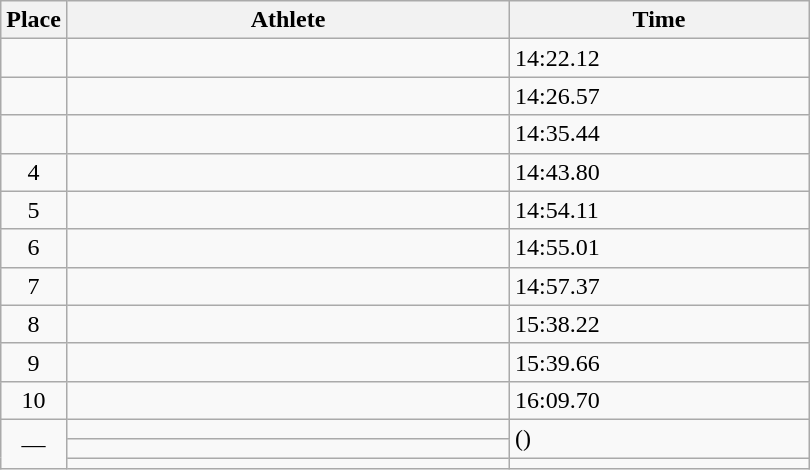<table class=wikitable>
<tr>
<th>Place</th>
<th style="width:18em">Athlete</th>
<th style="width:12em">Time</th>
</tr>
<tr>
<td align=center></td>
<td></td>
<td>14:22.12  <strong></strong></td>
</tr>
<tr>
<td align=center></td>
<td></td>
<td>14:26.57</td>
</tr>
<tr>
<td align=center></td>
<td></td>
<td>14:35.44 </td>
</tr>
<tr>
<td align=center>4</td>
<td></td>
<td>14:43.80 <strong></strong></td>
</tr>
<tr>
<td align=center>5</td>
<td></td>
<td>14:54.11</td>
</tr>
<tr>
<td align=center>6</td>
<td></td>
<td>14:55.01</td>
</tr>
<tr>
<td align=center>7</td>
<td></td>
<td>14:57.37</td>
</tr>
<tr>
<td align=center>8</td>
<td></td>
<td>15:38.22</td>
</tr>
<tr>
<td align=center>9</td>
<td></td>
<td>15:39.66</td>
</tr>
<tr>
<td align=center>10</td>
<td></td>
<td>16:09.70</td>
</tr>
<tr>
<td align=center data-sort-value=11 rowspan=3>—</td>
<td></td>
<td rowspan=2> ()</td>
</tr>
<tr>
<td></td>
</tr>
<tr>
<td></td>
<td></td>
</tr>
</table>
